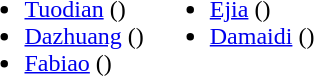<table>
<tr>
<td valign="top"><br><ul><li><a href='#'>Tuodian</a> ()</li><li><a href='#'>Dazhuang</a> ()</li><li><a href='#'>Fabiao</a> ()</li></ul></td>
<td valign="top"><br><ul><li><a href='#'>Ejia</a> ()</li><li><a href='#'>Damaidi</a> ()</li></ul></td>
</tr>
</table>
